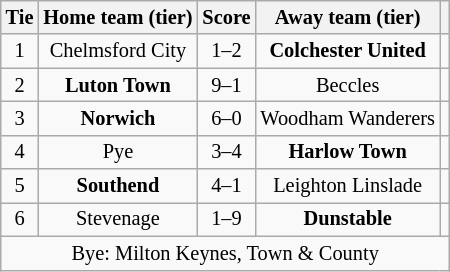<table class="wikitable" style="text-align:center; font-size:85%">
<tr>
<th>Tie</th>
<th>Home team (tier)</th>
<th>Score</th>
<th>Away team (tier)</th>
<th></th>
</tr>
<tr>
<td align="center">1</td>
<td>Chelmsford City</td>
<td align="center">1–2</td>
<td><strong>Colchester United</strong></td>
<td></td>
</tr>
<tr>
<td align="center">2</td>
<td><strong>Luton Town</strong></td>
<td align="center">9–1</td>
<td>Beccles</td>
<td></td>
</tr>
<tr>
<td align="center">3</td>
<td><strong>Norwich</strong></td>
<td align="center">6–0</td>
<td>Woodham Wanderers</td>
<td></td>
</tr>
<tr>
<td align="center">4</td>
<td>Pye</td>
<td align="center">3–4</td>
<td><strong>Harlow Town</strong></td>
<td></td>
</tr>
<tr>
<td align="center">5</td>
<td><strong>Southend</strong></td>
<td align="center">4–1</td>
<td>Leighton Linslade</td>
<td></td>
</tr>
<tr>
<td align="center">6</td>
<td>Stevenage</td>
<td align="center">1–9</td>
<td><strong>Dunstable</strong></td>
<td></td>
</tr>
<tr>
<td colspan="5" align="center">Bye: Milton Keynes, Town & County</td>
</tr>
</table>
